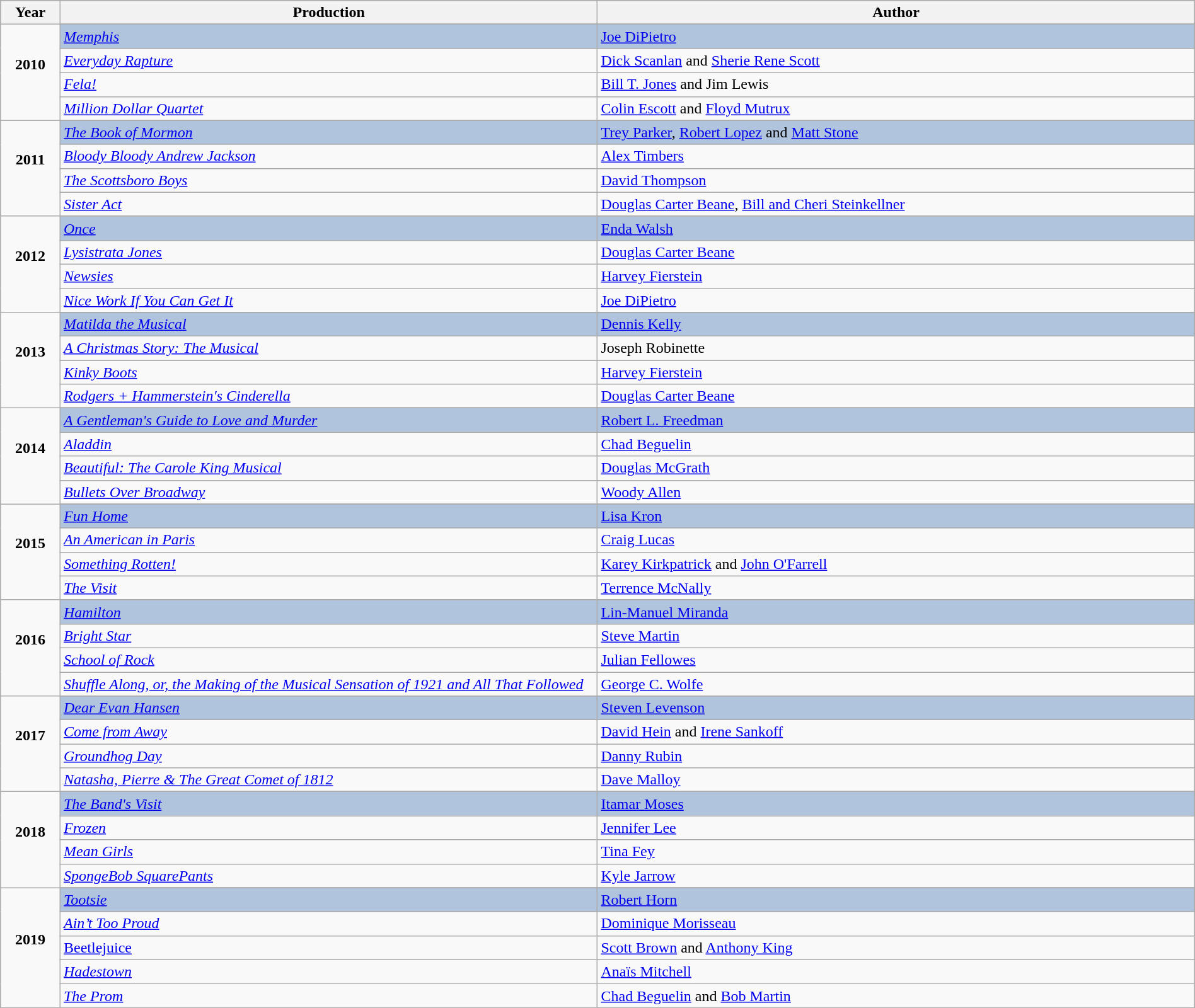<table class="wikitable" style="width:100%;">
<tr style="background:#bebebe;">
<th style="width:5%;">Year</th>
<th style="width:45%;">Production</th>
<th style="width:50%;">Author</th>
</tr>
<tr>
<td rowspan="5" align="center"><strong>2010</strong><br><br></td>
</tr>
<tr style="background:#B0C4DE">
<td><em><a href='#'>Memphis</a></em></td>
<td><a href='#'>Joe DiPietro</a></td>
</tr>
<tr>
<td><em><a href='#'>Everyday Rapture</a></em></td>
<td><a href='#'>Dick Scanlan</a> and <a href='#'>Sherie Rene Scott</a></td>
</tr>
<tr>
<td><em><a href='#'>Fela!</a></em></td>
<td><a href='#'>Bill T. Jones</a> and Jim Lewis</td>
</tr>
<tr>
<td><em><a href='#'>Million Dollar Quartet</a></em></td>
<td><a href='#'>Colin Escott</a> and <a href='#'>Floyd Mutrux</a></td>
</tr>
<tr>
<td rowspan="5" align="center"><strong>2011</strong><br><br></td>
</tr>
<tr style="background:#B0C4DE">
<td><em><a href='#'>The Book of Mormon</a></em></td>
<td><a href='#'>Trey Parker</a>, <a href='#'>Robert Lopez</a> and <a href='#'>Matt Stone</a></td>
</tr>
<tr>
<td><em><a href='#'>Bloody Bloody Andrew Jackson</a></em></td>
<td><a href='#'>Alex Timbers</a></td>
</tr>
<tr>
<td><em><a href='#'>The Scottsboro Boys</a></em></td>
<td><a href='#'>David Thompson</a></td>
</tr>
<tr>
<td><em><a href='#'>Sister Act</a></em></td>
<td><a href='#'>Douglas Carter Beane</a>, <a href='#'>Bill and Cheri Steinkellner</a></td>
</tr>
<tr>
<td rowspan="5" align="center"><strong>2012</strong><br><br></td>
</tr>
<tr style="background:#B0C4DE">
<td><em><a href='#'>Once</a></em></td>
<td><a href='#'>Enda Walsh</a></td>
</tr>
<tr>
<td><em><a href='#'>Lysistrata Jones</a></em></td>
<td><a href='#'>Douglas Carter Beane</a></td>
</tr>
<tr>
<td><em><a href='#'>Newsies</a></em></td>
<td><a href='#'>Harvey Fierstein</a></td>
</tr>
<tr>
<td><em><a href='#'>Nice Work If You Can Get It</a></em></td>
<td><a href='#'>Joe DiPietro</a></td>
</tr>
<tr>
<td rowspan="5" align="center"><strong>2013</strong><br><br></td>
</tr>
<tr style="background:#B0C4DE">
<td><em><a href='#'>Matilda the Musical</a></em></td>
<td><a href='#'>Dennis Kelly</a></td>
</tr>
<tr>
<td><em><a href='#'>A Christmas Story: The Musical</a></em></td>
<td>Joseph Robinette</td>
</tr>
<tr>
<td><em><a href='#'>Kinky Boots</a></em></td>
<td><a href='#'>Harvey Fierstein</a></td>
</tr>
<tr>
<td><em><a href='#'>Rodgers + Hammerstein's Cinderella</a></em></td>
<td><a href='#'>Douglas Carter Beane</a></td>
</tr>
<tr>
<td rowspan="5" align="center"><strong>2014</strong><br><br></td>
</tr>
<tr style="background:#B0C4DE">
<td><em><a href='#'>A Gentleman's Guide to Love and Murder</a></em></td>
<td><a href='#'>Robert L. Freedman</a></td>
</tr>
<tr>
<td><em><a href='#'>Aladdin</a></em></td>
<td><a href='#'>Chad Beguelin</a></td>
</tr>
<tr>
<td><em><a href='#'>Beautiful: The Carole King Musical</a></em></td>
<td><a href='#'>Douglas McGrath</a></td>
</tr>
<tr>
<td><em><a href='#'>Bullets Over Broadway</a></em></td>
<td><a href='#'>Woody Allen</a></td>
</tr>
<tr>
<td rowspan="5" align="center"><strong>2015</strong><br><br></td>
</tr>
<tr style="background:#B0C4DE">
<td><em><a href='#'>Fun Home</a></em></td>
<td><a href='#'>Lisa Kron</a></td>
</tr>
<tr>
<td><em><a href='#'>An American in Paris</a></em></td>
<td><a href='#'>Craig Lucas</a></td>
</tr>
<tr>
<td><em><a href='#'>Something Rotten!</a></em></td>
<td><a href='#'>Karey Kirkpatrick</a> and <a href='#'>John O'Farrell</a></td>
</tr>
<tr>
<td><em><a href='#'>The Visit</a></em></td>
<td><a href='#'>Terrence McNally</a></td>
</tr>
<tr>
<td rowspan="5" align="center"><strong>2016</strong><br><br></td>
</tr>
<tr style="background:#B0C4DE">
<td><em><a href='#'>Hamilton</a></em></td>
<td><a href='#'>Lin-Manuel Miranda</a></td>
</tr>
<tr>
<td><em><a href='#'>Bright Star</a></em></td>
<td><a href='#'>Steve Martin</a></td>
</tr>
<tr>
<td><em><a href='#'>School of Rock</a></em></td>
<td><a href='#'>Julian Fellowes</a></td>
</tr>
<tr>
<td><em><a href='#'>Shuffle Along, or, the Making of the Musical Sensation of 1921 and All That Followed</a></em></td>
<td><a href='#'>George C. Wolfe</a></td>
</tr>
<tr>
<td rowspan="5" align="center"><strong>2017</strong><br><br></td>
</tr>
<tr style="background:#B0C4DE">
<td><em><a href='#'>Dear Evan Hansen</a></em></td>
<td><a href='#'>Steven Levenson</a></td>
</tr>
<tr>
<td><em><a href='#'>Come from Away</a></em></td>
<td><a href='#'>David Hein</a> and <a href='#'>Irene Sankoff</a></td>
</tr>
<tr>
<td><em><a href='#'>Groundhog Day</a></em></td>
<td><a href='#'>Danny Rubin</a></td>
</tr>
<tr>
<td><em><a href='#'>Natasha, Pierre & The Great Comet of 1812</a></em></td>
<td><a href='#'>Dave Malloy</a></td>
</tr>
<tr>
<td rowspan="5" align="center"><strong>2018</strong><br><br></td>
</tr>
<tr style="background:#B0C4DE">
<td><em><a href='#'>The Band's Visit</a></em></td>
<td><a href='#'>Itamar Moses</a></td>
</tr>
<tr>
<td><em><a href='#'>Frozen</a></em></td>
<td><a href='#'>Jennifer Lee</a></td>
</tr>
<tr>
<td><em><a href='#'>Mean Girls</a></em></td>
<td><a href='#'>Tina Fey</a></td>
</tr>
<tr>
<td><em><a href='#'>SpongeBob SquarePants</a></em></td>
<td><a href='#'>Kyle Jarrow</a></td>
</tr>
<tr>
<td rowspan="6" align="center"><strong>2019</strong><br><br></td>
</tr>
<tr style="background:#B0C4DE">
<td><em><a href='#'>Tootsie</a></em></td>
<td><a href='#'>Robert Horn</a></td>
</tr>
<tr>
<td><em><a href='#'>Ain’t Too Proud</a></em></td>
<td><a href='#'>Dominique Morisseau</a></td>
</tr>
<tr>
<td><em><a href='#'></em>Beetlejuice<em></a></em></td>
<td><a href='#'>Scott Brown</a> and <a href='#'>Anthony King</a></td>
</tr>
<tr>
<td><em><a href='#'>Hadestown</a></em></td>
<td><a href='#'>Anaïs Mitchell</a></td>
</tr>
<tr>
<td><em><a href='#'>The Prom</a></em></td>
<td><a href='#'>Chad Beguelin</a> and <a href='#'>Bob Martin</a></td>
</tr>
</table>
